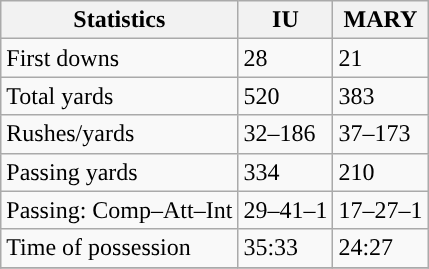<table class="wikitable" style="float: left;">
<tr>
<th>Statistics</th>
<th>IU</th>
<th>MARY</th>
</tr>
<tr>
<td>First downs</td>
<td>28</td>
<td>21</td>
</tr>
<tr>
<td>Total yards</td>
<td>520</td>
<td>383</td>
</tr>
<tr>
<td>Rushes/yards</td>
<td>32–186</td>
<td>37–173</td>
</tr>
<tr>
<td>Passing yards</td>
<td>334</td>
<td>210</td>
</tr>
<tr>
<td>Passing: Comp–Att–Int</td>
<td>29–41–1</td>
<td>17–27–1</td>
</tr>
<tr>
<td>Time of possession</td>
<td>35:33</td>
<td>24:27</td>
</tr>
<tr>
</tr>
</table>
